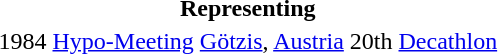<table>
<tr>
<th colspan="5">Representing </th>
</tr>
<tr>
<td>1984</td>
<td><a href='#'>Hypo-Meeting</a></td>
<td><a href='#'>Götzis</a>, <a href='#'>Austria</a></td>
<td>20th</td>
<td><a href='#'>Decathlon</a></td>
</tr>
</table>
